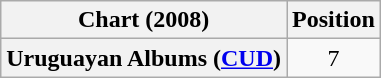<table class="wikitable sortable plainrowheaders" style="text-align:center">
<tr>
<th scope="col">Chart (2008)</th>
<th scope="col">Position</th>
</tr>
<tr>
<th scope="row">Uruguayan Albums (<a href='#'>CUD</a>)</th>
<td>7</td>
</tr>
</table>
